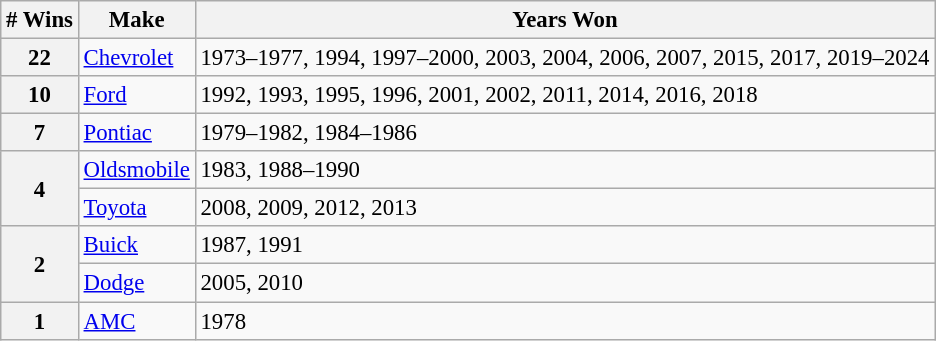<table class="wikitable" style="font-size: 95%;">
<tr>
<th># Wins</th>
<th>Make</th>
<th>Years Won</th>
</tr>
<tr>
<th>22</th>
<td> <a href='#'>Chevrolet</a></td>
<td>1973–1977, 1994, 1997–2000, 2003, 2004, 2006, 2007, 2015, 2017, 2019–2024</td>
</tr>
<tr>
<th>10</th>
<td> <a href='#'>Ford</a></td>
<td>1992, 1993, 1995, 1996, 2001, 2002, 2011, 2014, 2016, 2018</td>
</tr>
<tr>
<th>7</th>
<td> <a href='#'>Pontiac</a></td>
<td>1979–1982, 1984–1986</td>
</tr>
<tr>
<th rowspan="2">4</th>
<td> <a href='#'>Oldsmobile</a></td>
<td>1983, 1988–1990</td>
</tr>
<tr>
<td> <a href='#'>Toyota</a></td>
<td>2008, 2009, 2012, 2013</td>
</tr>
<tr>
<th rowspan="2">2</th>
<td> <a href='#'>Buick</a></td>
<td>1987, 1991</td>
</tr>
<tr>
<td> <a href='#'>Dodge</a></td>
<td>2005, 2010</td>
</tr>
<tr>
<th>1</th>
<td> <a href='#'>AMC</a></td>
<td>1978</td>
</tr>
</table>
